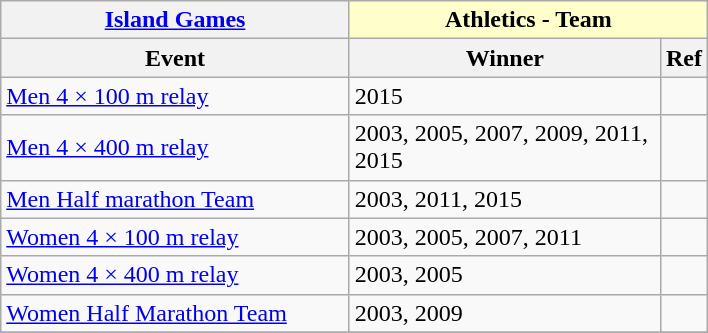<table class="wikitable collapsible collapsed">
<tr>
<th><a href='#'>Island Games</a></th>
<th colspan=2 style="background:#ffc;">Athletics - Team </th>
</tr>
<tr>
<th width=225>Event</th>
<th width=200>Winner</th>
<th>Ref</th>
</tr>
<tr>
<td><a href='#'>Men 4 × 100 m relay</a></td>
<td>2015</td>
<td></td>
</tr>
<tr>
<td><a href='#'>Men 4 × 400 m relay</a></td>
<td>2003, 2005, 2007, 2009, 2011, 2015</td>
<td></td>
</tr>
<tr>
<td><a href='#'>Men Half marathon Team</a></td>
<td>2003, 2011, 2015</td>
<td></td>
</tr>
<tr>
<td><a href='#'>Women 4 × 100 m relay</a></td>
<td>2003, 2005, 2007, 2011</td>
<td></td>
</tr>
<tr>
<td><a href='#'>Women 4 × 400 m relay</a></td>
<td>2003, 2005</td>
<td></td>
</tr>
<tr>
<td><a href='#'>Women Half Marathon Team</a></td>
<td>2003, 2009</td>
<td></td>
</tr>
<tr>
</tr>
</table>
